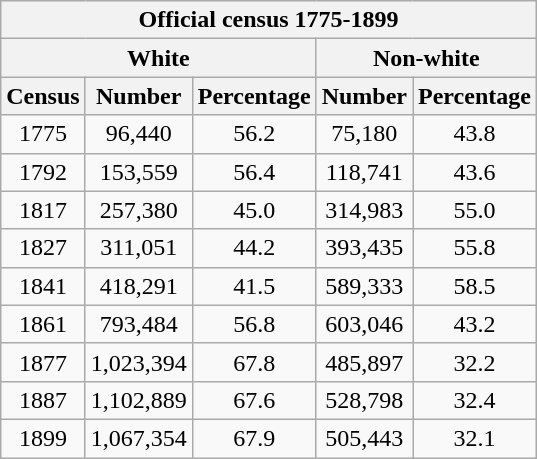<table class="wikitable" style="text-align:center">
<tr>
<th colspan=9>Official census 1775-1899</th>
</tr>
<tr ---->
<th colspan=3>White</th>
<th colspan=3>Non-white</th>
</tr>
<tr ---->
<th>Census</th>
<th>Number</th>
<th>Percentage</th>
<th>Number</th>
<th>Percentage</th>
</tr>
<tr ---->
<td>1775</td>
<td>96,440</td>
<td>56.2</td>
<td>75,180</td>
<td>43.8</td>
</tr>
<tr ---->
<td>1792</td>
<td>153,559</td>
<td>56.4</td>
<td>118,741</td>
<td>43.6</td>
</tr>
<tr ---->
<td>1817</td>
<td>257,380</td>
<td>45.0</td>
<td>314,983</td>
<td>55.0</td>
</tr>
<tr ---->
<td>1827</td>
<td>311,051</td>
<td>44.2</td>
<td>393,435</td>
<td>55.8</td>
</tr>
<tr ---->
<td>1841</td>
<td>418,291</td>
<td>41.5</td>
<td>589,333</td>
<td>58.5</td>
</tr>
<tr ---->
<td>1861</td>
<td>793,484</td>
<td>56.8</td>
<td>603,046</td>
<td>43.2</td>
</tr>
<tr ---->
<td>1877</td>
<td>1,023,394</td>
<td>67.8</td>
<td>485,897</td>
<td>32.2</td>
</tr>
<tr ---->
<td>1887</td>
<td>1,102,889</td>
<td>67.6</td>
<td>528,798</td>
<td>32.4</td>
</tr>
<tr ---->
<td>1899</td>
<td>1,067,354</td>
<td>67.9</td>
<td>505,443</td>
<td>32.1</td>
</tr>
</table>
